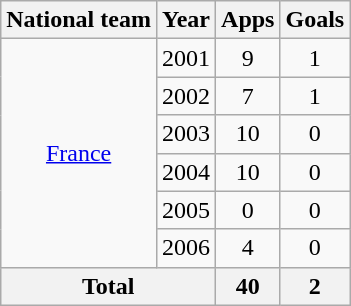<table class="wikitable" style="text-align:center">
<tr>
<th>National team</th>
<th>Year</th>
<th>Apps</th>
<th>Goals</th>
</tr>
<tr>
<td rowspan="6"><a href='#'>France</a></td>
<td>2001</td>
<td>9</td>
<td>1</td>
</tr>
<tr>
<td>2002</td>
<td>7</td>
<td>1</td>
</tr>
<tr>
<td>2003</td>
<td>10</td>
<td>0</td>
</tr>
<tr>
<td>2004</td>
<td>10</td>
<td>0</td>
</tr>
<tr>
<td>2005</td>
<td>0</td>
<td>0</td>
</tr>
<tr>
<td>2006</td>
<td>4</td>
<td>0</td>
</tr>
<tr>
<th colspan="2">Total</th>
<th>40</th>
<th>2</th>
</tr>
</table>
